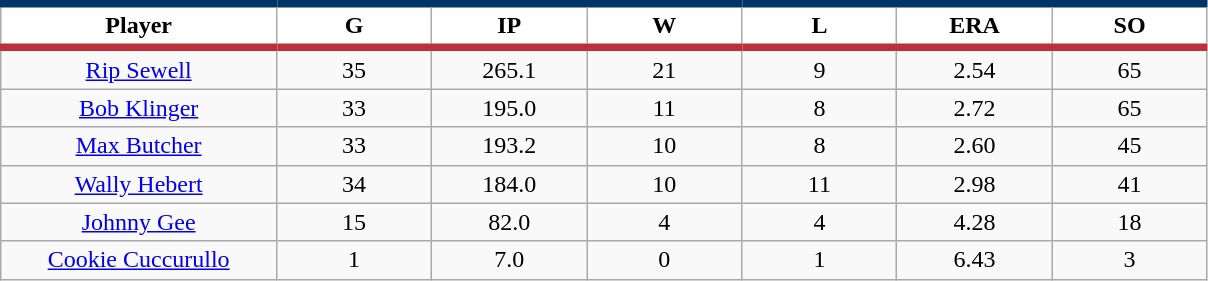<table class="wikitable sortable">
<tr>
<th style="background:#FFFFFF; border-top:#023465 5px solid; border-bottom:#ba313c 5px solid;" width="16%">Player</th>
<th style="background:#FFFFFF; border-top:#023465 5px solid; border-bottom:#ba313c 5px solid;" width="9%">G</th>
<th style="background:#FFFFFF; border-top:#023465 5px solid; border-bottom:#ba313c 5px solid;" width="9%">IP</th>
<th style="background:#FFFFFF; border-top:#023465 5px solid; border-bottom:#ba313c 5px solid;" width="9%">W</th>
<th style="background:#FFFFFF; border-top:#023465 5px solid; border-bottom:#ba313c 5px solid;" width="9%">L</th>
<th style="background:#FFFFFF; border-top:#023465 5px solid; border-bottom:#ba313c 5px solid;" width="9%">ERA</th>
<th style="background:#FFFFFF; border-top:#023465 5px solid; border-bottom:#ba313c 5px solid;" width="9%">SO</th>
</tr>
<tr align="center">
<td><a href='#'>Rip Sewell</a></td>
<td>35</td>
<td>265.1</td>
<td>21</td>
<td>9</td>
<td>2.54</td>
<td>65</td>
</tr>
<tr align="center">
<td><a href='#'>Bob Klinger</a></td>
<td>33</td>
<td>195.0</td>
<td>11</td>
<td>8</td>
<td>2.72</td>
<td>65</td>
</tr>
<tr align="center">
<td><a href='#'>Max Butcher</a></td>
<td>33</td>
<td>193.2</td>
<td>10</td>
<td>8</td>
<td>2.60</td>
<td>45</td>
</tr>
<tr align="center">
<td><a href='#'>Wally Hebert</a></td>
<td>34</td>
<td>184.0</td>
<td>10</td>
<td>11</td>
<td>2.98</td>
<td>41</td>
</tr>
<tr align="center">
<td><a href='#'>Johnny Gee</a></td>
<td>15</td>
<td>82.0</td>
<td>4</td>
<td>4</td>
<td>4.28</td>
<td>18</td>
</tr>
<tr align="center">
<td><a href='#'>Cookie Cuccurullo</a></td>
<td>1</td>
<td>7.0</td>
<td>0</td>
<td>1</td>
<td>6.43</td>
<td>3</td>
</tr>
</table>
